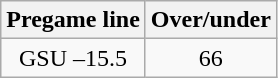<table class="wikitable">
<tr align="center">
<th style=>Pregame line</th>
<th style=>Over/under</th>
</tr>
<tr align="center">
<td>GSU –15.5</td>
<td>66</td>
</tr>
</table>
